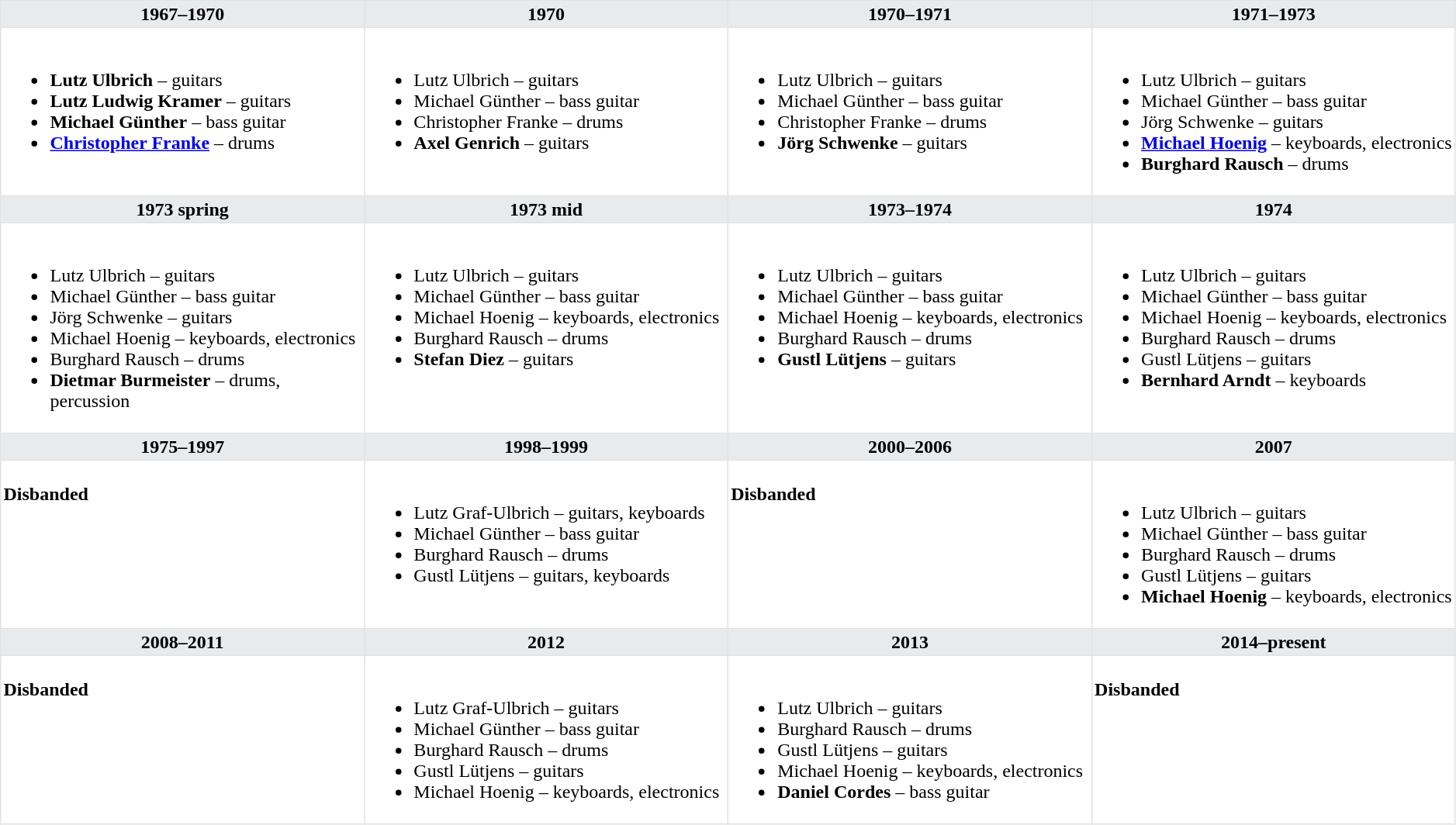<table class="toccolours" border=1 cellpadding=2 cellspacing=0 style="float: width: 375px; margin: 0 0 1em 1em; border-collapse: collapse; border: 1px solid #E2E2E2;" width=99%>
<tr>
<th bgcolor="#E7EBEE" valign=top width=25%>1967–1970</th>
<th bgcolor="#E7EBEE" valign=top width=25%>1970</th>
<th bgcolor="#E7EBEE" valign=top width=25%>1970–1971</th>
<th bgcolor="#E7EBEE" valign=top width=25%>1971–1973</th>
</tr>
<tr>
<td valign=top><br><ul><li><strong>Lutz Ulbrich</strong> – guitars</li><li><strong>Lutz Ludwig Kramer</strong> – guitars</li><li><strong>Michael Günther</strong> – bass guitar</li><li><strong><a href='#'>Christopher Franke</a></strong> – drums</li></ul></td>
<td valign=top><br><ul><li>Lutz Ulbrich – guitars</li><li>Michael Günther – bass guitar</li><li>Christopher Franke – drums</li><li><strong>Axel Genrich</strong> – guitars</li></ul></td>
<td valign=top><br><ul><li>Lutz Ulbrich – guitars</li><li>Michael Günther – bass guitar</li><li>Christopher Franke – drums</li><li><strong>Jörg Schwenke</strong> – guitars</li></ul></td>
<td valign=top><br><ul><li>Lutz Ulbrich – guitars</li><li>Michael Günther – bass guitar</li><li>Jörg Schwenke – guitars</li><li><strong><a href='#'>Michael Hoenig</a></strong> – keyboards, electronics</li><li><strong>Burghard Rausch</strong> – drums</li></ul></td>
</tr>
<tr>
<th bgcolor="#E7EBEE" valign=top width=25%>1973 spring</th>
<th bgcolor="#E7EBEE" valign=top width=25%>1973 mid</th>
<th bgcolor="#E7EBEE" valign=top width=25%>1973–1974</th>
<th bgcolor="#E7EBEE" valign=top width=25%>1974</th>
</tr>
<tr>
<td valign=top><br><ul><li>Lutz Ulbrich – guitars</li><li>Michael Günther – bass guitar</li><li>Jörg Schwenke – guitars</li><li>Michael Hoenig – keyboards, electronics</li><li>Burghard Rausch – drums</li><li><strong>Dietmar Burmeister</strong> – drums, percussion</li></ul></td>
<td valign=top><br><ul><li>Lutz Ulbrich – guitars</li><li>Michael Günther – bass guitar</li><li>Michael Hoenig – keyboards, electronics</li><li>Burghard Rausch – drums</li><li><strong>Stefan Diez</strong> – guitars</li></ul></td>
<td valign=top><br><ul><li>Lutz Ulbrich – guitars</li><li>Michael Günther – bass guitar</li><li>Michael Hoenig – keyboards, electronics</li><li>Burghard Rausch – drums</li><li><strong>Gustl Lütjens</strong> – guitars</li></ul></td>
<td valign=top><br><ul><li>Lutz Ulbrich – guitars</li><li>Michael Günther – bass guitar</li><li>Michael Hoenig – keyboards, electronics</li><li>Burghard Rausch – drums</li><li>Gustl Lütjens – guitars</li><li><strong>Bernhard Arndt</strong> – keyboards</li></ul></td>
</tr>
<tr>
<th bgcolor="#E7EBEE" valign=top width=25%>1975–1997</th>
<th bgcolor="#E7EBEE" valign=top width=25%>1998–1999</th>
<th bgcolor="#E7EBEE" valign=top width=25%>2000–2006</th>
<th bgcolor="#E7EBEE" valign=top width=25%>2007</th>
</tr>
<tr>
<td valign=top><br><strong>Disbanded</strong></td>
<td valign=top><br><ul><li>Lutz Graf-Ulbrich – guitars, keyboards</li><li>Michael Günther – bass guitar</li><li>Burghard Rausch – drums</li><li>Gustl Lütjens – guitars, keyboards</li></ul></td>
<td valign=top><br><strong>Disbanded</strong></td>
<td valign=top><br><ul><li>Lutz Ulbrich – guitars</li><li>Michael Günther – bass guitar</li><li>Burghard Rausch – drums</li><li>Gustl Lütjens – guitars</li><li><strong>Michael Hoenig</strong> – keyboards, electronics</li></ul></td>
</tr>
<tr>
<th bgcolor="#E7EBEE" valign=top width=25%>2008–2011</th>
<th bgcolor="#E7EBEE" valign=top width=25%>2012</th>
<th bgcolor="#E7EBEE" valign=top width=25%>2013</th>
<th bgcolor="#E7EBEE" valign=top width=25%>2014–present</th>
</tr>
<tr>
<td valign=top><br><strong>Disbanded</strong></td>
<td valign=top><br><ul><li>Lutz Graf-Ulbrich – guitars</li><li>Michael Günther – bass guitar</li><li>Burghard Rausch – drums</li><li>Gustl Lütjens – guitars</li><li>Michael Hoenig – keyboards, electronics</li></ul></td>
<td valign=top><br><ul><li>Lutz Ulbrich – guitars</li><li>Burghard Rausch – drums</li><li>Gustl Lütjens – guitars</li><li>Michael Hoenig – keyboards, electronics</li><li><strong>Daniel Cordes</strong> – bass guitar</li></ul></td>
<td valign=top><br><strong>Disbanded</strong></td>
</tr>
</table>
